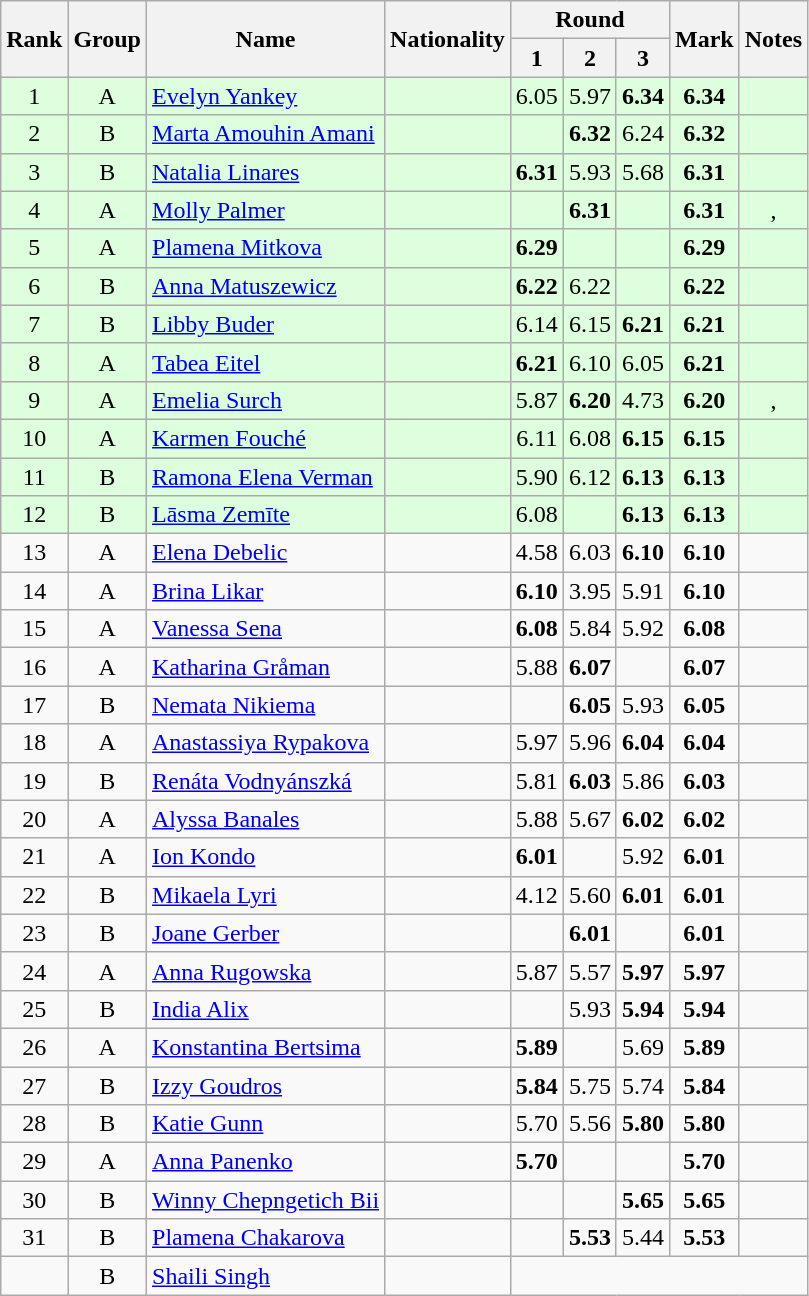<table class="wikitable sortable" style="text-align:center">
<tr>
<th rowspan=2>Rank</th>
<th rowspan=2>Group</th>
<th rowspan=2>Name</th>
<th rowspan=2>Nationality</th>
<th colspan=3>Round</th>
<th rowspan=2>Mark</th>
<th rowspan=2>Notes</th>
</tr>
<tr>
<th>1</th>
<th>2</th>
<th>3</th>
</tr>
<tr bgcolor=ddffdd>
<td>1</td>
<td>A</td>
<td align=left><a href='#'>Evelyn Yankey</a></td>
<td align=left></td>
<td>6.05</td>
<td>5.97</td>
<td><strong>6.34</strong></td>
<td><strong>6.34</strong></td>
<td></td>
</tr>
<tr bgcolor=ddffdd>
<td>2</td>
<td>B</td>
<td align=left><a href='#'>Marta Amouhin Amani</a></td>
<td align=left></td>
<td></td>
<td><strong>6.32</strong></td>
<td>6.24</td>
<td><strong>6.32</strong></td>
<td></td>
</tr>
<tr bgcolor=ddffdd>
<td>3</td>
<td>B</td>
<td align=left><a href='#'>Natalia Linares</a></td>
<td align=left></td>
<td><strong>6.31</strong></td>
<td>5.93</td>
<td>5.68</td>
<td><strong>6.31</strong></td>
<td></td>
</tr>
<tr bgcolor=ddffdd>
<td>4</td>
<td>A</td>
<td align=left><a href='#'>Molly Palmer</a></td>
<td align=left></td>
<td></td>
<td><strong>6.31</strong></td>
<td></td>
<td><strong>6.31</strong></td>
<td>, </td>
</tr>
<tr bgcolor=ddffdd>
<td>5</td>
<td>A</td>
<td align=left><a href='#'>Plamena Mitkova</a></td>
<td align=left></td>
<td><strong>6.29</strong></td>
<td></td>
<td></td>
<td><strong>6.29</strong></td>
<td></td>
</tr>
<tr bgcolor=ddffdd>
<td>6</td>
<td>B</td>
<td align=left><a href='#'>Anna Matuszewicz</a></td>
<td align=left></td>
<td><strong>6.22</strong></td>
<td>6.22</td>
<td></td>
<td><strong>6.22</strong></td>
<td></td>
</tr>
<tr bgcolor=ddffdd>
<td>7</td>
<td>B</td>
<td align=left><a href='#'>Libby Buder</a></td>
<td align=left></td>
<td>6.14</td>
<td>6.15</td>
<td><strong>6.21</strong></td>
<td><strong>6.21</strong></td>
<td></td>
</tr>
<tr bgcolor=ddffdd>
<td>8</td>
<td>A</td>
<td align=left><a href='#'>Tabea Eitel</a></td>
<td align=left></td>
<td><strong>6.21</strong></td>
<td>6.10</td>
<td>6.05</td>
<td><strong>6.21</strong></td>
<td></td>
</tr>
<tr bgcolor=ddffdd>
<td>9</td>
<td>A</td>
<td align=left><a href='#'>Emelia Surch</a></td>
<td align=left></td>
<td>5.87</td>
<td><strong>6.20</strong></td>
<td>4.73</td>
<td><strong>6.20</strong></td>
<td>, </td>
</tr>
<tr bgcolor=ddffdd>
<td>10</td>
<td>A</td>
<td align=left><a href='#'>Karmen Fouché</a></td>
<td align=left></td>
<td>6.11</td>
<td>6.08</td>
<td><strong>6.15</strong></td>
<td><strong>6.15</strong></td>
<td></td>
</tr>
<tr bgcolor=ddffdd>
<td>11</td>
<td>B</td>
<td align=left><a href='#'>Ramona Elena Verman</a></td>
<td align=left></td>
<td>5.90</td>
<td>6.12</td>
<td><strong>6.13</strong></td>
<td><strong>6.13</strong></td>
<td></td>
</tr>
<tr bgcolor=ddffdd>
<td>12</td>
<td>B</td>
<td align=left><a href='#'>Lāsma Zemīte</a></td>
<td align=left></td>
<td>6.08</td>
<td></td>
<td><strong>6.13</strong></td>
<td><strong>6.13</strong></td>
<td></td>
</tr>
<tr>
<td>13</td>
<td>A</td>
<td align=left><a href='#'>Elena Debelic</a></td>
<td align=left></td>
<td>4.58</td>
<td>6.03</td>
<td><strong>6.10</strong></td>
<td><strong>6.10</strong></td>
<td></td>
</tr>
<tr>
<td>14</td>
<td>A</td>
<td align=left><a href='#'>Brina Likar</a></td>
<td align=left></td>
<td><strong>6.10</strong></td>
<td>3.95</td>
<td>5.91</td>
<td><strong>6.10</strong></td>
<td></td>
</tr>
<tr>
<td>15</td>
<td>A</td>
<td align=left><a href='#'>Vanessa Sena</a></td>
<td align=left></td>
<td><strong>6.08</strong></td>
<td>5.84</td>
<td>5.92</td>
<td><strong>6.08</strong></td>
<td></td>
</tr>
<tr>
<td>16</td>
<td>A</td>
<td align=left><a href='#'>Katharina Gråman</a></td>
<td align=left></td>
<td>5.88</td>
<td><strong>6.07</strong></td>
<td></td>
<td><strong>6.07</strong></td>
<td></td>
</tr>
<tr>
<td>17</td>
<td>B</td>
<td align=left><a href='#'>Nemata Nikiema</a></td>
<td align=left></td>
<td></td>
<td><strong>6.05</strong></td>
<td>5.93</td>
<td><strong>6.05</strong></td>
<td></td>
</tr>
<tr>
<td>18</td>
<td>A</td>
<td align=left><a href='#'>Anastassiya Rypakova</a></td>
<td align=left></td>
<td>5.97</td>
<td>5.96</td>
<td><strong>6.04</strong></td>
<td><strong>6.04</strong></td>
<td></td>
</tr>
<tr>
<td>19</td>
<td>B</td>
<td align=left><a href='#'>Renáta Vodnyánszká</a></td>
<td align=left></td>
<td>5.81</td>
<td><strong>6.03</strong></td>
<td>5.86</td>
<td><strong>6.03</strong></td>
<td></td>
</tr>
<tr>
<td>20</td>
<td>A</td>
<td align=left><a href='#'>Alyssa Banales</a></td>
<td align=left></td>
<td>5.88</td>
<td>5.67</td>
<td><strong>6.02</strong></td>
<td><strong>6.02</strong></td>
<td></td>
</tr>
<tr>
<td>21</td>
<td>A</td>
<td align=left><a href='#'>Ion Kondo</a></td>
<td align=left></td>
<td><strong>6.01</strong></td>
<td></td>
<td>5.92</td>
<td><strong>6.01</strong></td>
<td></td>
</tr>
<tr>
<td>22</td>
<td>B</td>
<td align=left><a href='#'>Mikaela Lyri</a></td>
<td align=left></td>
<td>4.12</td>
<td>5.60</td>
<td><strong>6.01</strong></td>
<td><strong>6.01</strong></td>
<td></td>
</tr>
<tr>
<td>23</td>
<td>B</td>
<td align=left><a href='#'>Joane Gerber</a></td>
<td align=left></td>
<td></td>
<td><strong>6.01</strong></td>
<td></td>
<td><strong>6.01</strong></td>
<td></td>
</tr>
<tr>
<td>24</td>
<td>A</td>
<td align=left><a href='#'>Anna Rugowska</a></td>
<td align=left></td>
<td>5.87</td>
<td>5.57</td>
<td><strong>5.97</strong></td>
<td><strong>5.97</strong></td>
<td></td>
</tr>
<tr>
<td>25</td>
<td>B</td>
<td align=left><a href='#'>India Alix</a></td>
<td align=left></td>
<td></td>
<td>5.93</td>
<td><strong>5.94</strong></td>
<td><strong>5.94</strong></td>
<td></td>
</tr>
<tr>
<td>26</td>
<td>A</td>
<td align=left><a href='#'>Konstantina Bertsima</a></td>
<td align=left></td>
<td><strong>5.89</strong></td>
<td></td>
<td>5.69</td>
<td><strong>5.89</strong></td>
<td></td>
</tr>
<tr>
<td>27</td>
<td>B</td>
<td align=left><a href='#'>Izzy Goudros</a></td>
<td align=left></td>
<td><strong>5.84</strong></td>
<td>5.75</td>
<td>5.74</td>
<td><strong>5.84</strong></td>
<td></td>
</tr>
<tr>
<td>28</td>
<td>B</td>
<td align=left><a href='#'>Katie Gunn</a></td>
<td align=left></td>
<td>5.70</td>
<td>5.56</td>
<td><strong>5.80</strong></td>
<td><strong>5.80</strong></td>
<td></td>
</tr>
<tr>
<td>29</td>
<td>A</td>
<td align=left><a href='#'>Anna Panenko</a></td>
<td align=left></td>
<td><strong>5.70</strong></td>
<td></td>
<td></td>
<td><strong>5.70</strong></td>
<td></td>
</tr>
<tr>
<td>30</td>
<td>B</td>
<td align=left><a href='#'>Winny Chepngetich Bii</a></td>
<td align=left></td>
<td></td>
<td></td>
<td><strong>5.65</strong></td>
<td><strong>5.65</strong></td>
<td></td>
</tr>
<tr>
<td>31</td>
<td>B</td>
<td align=left><a href='#'>Plamena Chakarova</a></td>
<td align=left></td>
<td></td>
<td><strong>5.53</strong></td>
<td>5.44</td>
<td><strong>5.53</strong></td>
<td></td>
</tr>
<tr>
<td></td>
<td>B</td>
<td align=left><a href='#'>Shaili Singh</a></td>
<td align=left></td>
<td colspan=5></td>
</tr>
</table>
